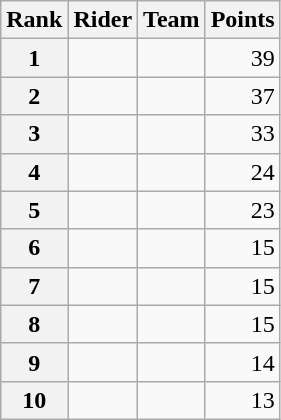<table class="wikitable" margin-bottom:0;">
<tr>
<th scope="col">Rank</th>
<th scope="col">Rider</th>
<th scope="col">Team</th>
<th scope="col">Points</th>
</tr>
<tr>
<th scope="row">1</th>
<td> </td>
<td></td>
<td align="right">39</td>
</tr>
<tr>
<th scope="row">2</th>
<td></td>
<td></td>
<td align="right">37</td>
</tr>
<tr>
<th scope="row">3</th>
<td></td>
<td></td>
<td align="right">33</td>
</tr>
<tr>
<th scope="row">4</th>
<td></td>
<td></td>
<td align="right">24</td>
</tr>
<tr>
<th scope="row">5</th>
<td></td>
<td></td>
<td align="right">23</td>
</tr>
<tr>
<th scope="row">6</th>
<td></td>
<td></td>
<td align="right">15</td>
</tr>
<tr>
<th scope="row">7</th>
<td></td>
<td></td>
<td align="right">15</td>
</tr>
<tr>
<th scope="row">8</th>
<td></td>
<td></td>
<td align="right">15</td>
</tr>
<tr>
<th scope="row">9</th>
<td></td>
<td></td>
<td align="right">14</td>
</tr>
<tr>
<th scope="row">10</th>
<td></td>
<td></td>
<td align="right">13</td>
</tr>
</table>
